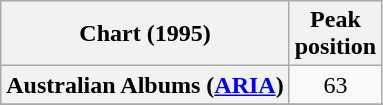<table class="wikitable sortable plainrowheaders" style="text-align:center">
<tr>
<th scope="col">Chart (1995)</th>
<th scope="col">Peak<br>position</th>
</tr>
<tr>
<th scope="row">Australian Albums (<a href='#'>ARIA</a>)</th>
<td>63</td>
</tr>
<tr>
</tr>
<tr>
</tr>
<tr>
</tr>
<tr>
</tr>
<tr>
</tr>
<tr>
</tr>
</table>
